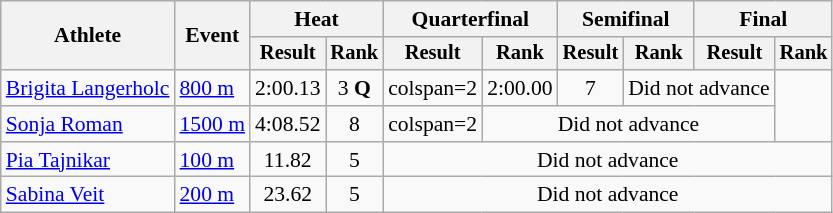<table class=wikitable style="font-size:90%">
<tr>
<th rowspan="2">Athlete</th>
<th rowspan="2">Event</th>
<th colspan="2">Heat</th>
<th colspan="2">Quarterfinal</th>
<th colspan="2">Semifinal</th>
<th colspan="2">Final</th>
</tr>
<tr style="font-size:95%">
<th>Result</th>
<th>Rank</th>
<th>Result</th>
<th>Rank</th>
<th>Result</th>
<th>Rank</th>
<th>Result</th>
<th>Rank</th>
</tr>
<tr align=center>
<td align=left><a href='#'>Brigita Langerholc</a></td>
<td align=left><a href='#'>800 m</a></td>
<td>2:00.13</td>
<td>3 <strong>Q</strong></td>
<td>colspan=2 </td>
<td>2:00.00</td>
<td>7</td>
<td colspan=2>Did not advance</td>
</tr>
<tr align=center>
<td align=left><a href='#'>Sonja Roman</a></td>
<td align=left><a href='#'>1500 m</a></td>
<td>4:08.52</td>
<td>8</td>
<td>colspan=2 </td>
<td colspan=4>Did not advance</td>
</tr>
<tr align=center>
<td align=left><a href='#'>Pia Tajnikar</a></td>
<td align=left><a href='#'>100 m</a></td>
<td>11.82</td>
<td>5</td>
<td colspan=6>Did not advance</td>
</tr>
<tr align=center>
<td align=left><a href='#'>Sabina Veit</a></td>
<td align=left><a href='#'>200 m</a></td>
<td>23.62</td>
<td>5</td>
<td colspan=6>Did not advance</td>
</tr>
</table>
